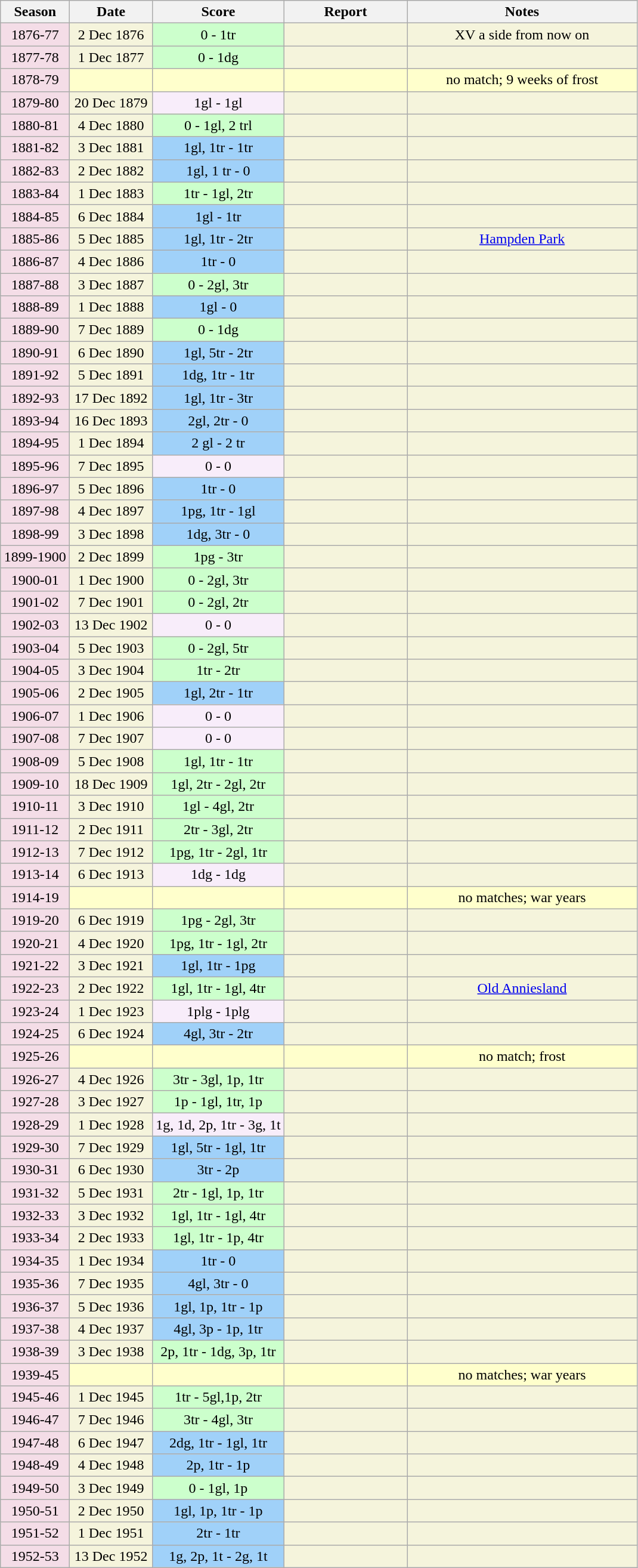<table class="wikitable" style="text-align: center;">
<tr>
<th width="70">Season</th>
<th width="85">Date</th>
<th style="width:140px;">Score</th>
<th style="width:130px;">Report</th>
<th style="width:250px;">Notes</th>
</tr>
<tr style="background:#f5f4dc;">
<td style="background: #F4DDE7;">1876-77</td>
<td>2 Dec 1876</td>
<td style="text-align:center; background:#cfc;">0 - 1tr</td>
<td></td>
<td>XV a side from now on</td>
</tr>
<tr style="background:#f5f4dc;">
<td style="background: #F4DDE7;">1877-78</td>
<td>1 Dec 1877</td>
<td style="text-align:center; background:#cfc;">0 - 1dg</td>
<td></td>
<td></td>
</tr>
<tr style="background:#ffc;">
<td style="background: #F4DDE7;">1878-79</td>
<td></td>
<td></td>
<td></td>
<td>no match; 9 weeks of frost</td>
</tr>
<tr style="background:#f5f4dc;">
<td style="background: #F4DDE7;">1879-80</td>
<td>20 Dec 1879</td>
<td style="text-align:center; background:#f8edfa;">1gl - 1gl</td>
<td></td>
<td></td>
</tr>
<tr style="background:#f5f4dc;">
<td style="background: #F4DDE7;">1880-81</td>
<td>4 Dec 1880</td>
<td style="text-align:center; background:#cfc;">0 - 1gl, 2 trl</td>
<td></td>
<td></td>
</tr>
<tr style="background:#f5f4dc;">
<td style="background: #F4DDE7;">1881-82</td>
<td>3 Dec 1881</td>
<td style="text-align:center; background:#A0D1F9;">1gl, 1tr - 1tr</td>
<td></td>
<td></td>
</tr>
<tr style="background:#f5f4dc;">
<td style="background: #F4DDE7;">1882-83</td>
<td>2 Dec 1882</td>
<td style="text-align:center; background:#A0D1F9;">1gl, 1 tr - 0</td>
<td></td>
<td></td>
</tr>
<tr style="background:#f5f4dc;">
<td style="background: #F4DDE7;">1883-84</td>
<td>1 Dec 1883</td>
<td style="text-align:center; background:#cfc;">1tr - 1gl, 2tr</td>
<td></td>
<td></td>
</tr>
<tr style="background:#f5f4dc;">
<td style="background: #F4DDE7;">1884-85</td>
<td>6 Dec 1884</td>
<td style="text-align:center; background:#A0D1F9;">1gl - 1tr</td>
<td></td>
<td></td>
</tr>
<tr style="background:#f5f4dc;">
<td style="background: #F4DDE7;">1885-86</td>
<td>5 Dec 1885</td>
<td style="text-align:center; background:#A0D1F9;">1gl, 1tr - 2tr</td>
<td></td>
<td><a href='#'>Hampden Park</a></td>
</tr>
<tr style="background:#f5f4dc;">
<td style="background: #F4DDE7;">1886-87</td>
<td>4 Dec 1886</td>
<td style="text-align:center; background:#A0D1F9;">1tr - 0</td>
<td></td>
<td></td>
</tr>
<tr style="background:#f5f4dc;">
<td style="background: #F4DDE7;">1887-88</td>
<td>3 Dec 1887</td>
<td style="text-align:center; background:#cfc;">0 - 2gl, 3tr</td>
<td></td>
<td></td>
</tr>
<tr style="background:#f5f4dc;">
<td style="background: #F4DDE7;">1888-89</td>
<td>1 Dec 1888</td>
<td style="text-align:center; background:#A0D1F9;">1gl - 0</td>
<td></td>
<td></td>
</tr>
<tr style="background:#f5f4dc;">
<td style="background: #F4DDE7;">1889-90</td>
<td>7 Dec 1889</td>
<td style="text-align:center; background:#cfc;">0 - 1dg</td>
<td></td>
<td></td>
</tr>
<tr style="background:#f5f4dc;">
<td style="background: #F4DDE7;">1890-91</td>
<td>6 Dec 1890</td>
<td style="text-align:center; background:#A0D1F9;">1gl, 5tr - 2tr</td>
<td></td>
<td></td>
</tr>
<tr style="background:#f5f4dc;">
<td style="background: #F4DDE7;">1891-92</td>
<td>5 Dec 1891</td>
<td style="text-align:center; background:#A0D1F9;">1dg, 1tr - 1tr</td>
<td></td>
<td></td>
</tr>
<tr style="background:#f5f4dc;">
<td style="background: #F4DDE7;">1892-93</td>
<td>17 Dec 1892</td>
<td style="text-align:center; background:#A0D1F9;">1gl, 1tr - 3tr</td>
<td></td>
<td></td>
</tr>
<tr style="background:#f5f4dc;">
<td style="background: #F4DDE7;">1893-94</td>
<td>16 Dec 1893</td>
<td style="text-align:center; background:#A0D1F9;">2gl, 2tr - 0</td>
<td></td>
<td></td>
</tr>
<tr style="background:#f5f4dc;">
<td style="background: #F4DDE7;">1894-95</td>
<td>1 Dec 1894</td>
<td style="text-align:center; background:#A0D1F9;">2 gl - 2 tr</td>
<td></td>
<td></td>
</tr>
<tr style="background:#f5f4dc;">
<td style="background: #F4DDE7;">1895-96</td>
<td>7 Dec 1895</td>
<td style="text-align:center; background:#f8edfa;">0 - 0</td>
<td></td>
<td></td>
</tr>
<tr style="background:#f5f4dc;">
<td style="background: #F4DDE7;">1896-97</td>
<td>5 Dec 1896</td>
<td style="text-align:center; background:#A0D1F9;">1tr - 0</td>
<td></td>
<td></td>
</tr>
<tr style="background:#f5f4dc;">
<td style="background: #F4DDE7;">1897-98</td>
<td>4 Dec 1897</td>
<td style="text-align:center; background:#A0D1F9;">1pg, 1tr - 1gl</td>
<td></td>
<td></td>
</tr>
<tr style="background:#f5f4dc;">
<td style="background: #F4DDE7;">1898-99</td>
<td>3 Dec 1898</td>
<td style="text-align:center; background:#A0D1F9;">1dg, 3tr - 0</td>
<td></td>
<td></td>
</tr>
<tr style="background:#f5f4dc;">
<td style="background: #F4DDE7;">1899-1900</td>
<td>2 Dec 1899</td>
<td style="text-align:center; background:#cfc;">1pg - 3tr</td>
<td></td>
<td></td>
</tr>
<tr style="background:#f5f4dc;">
<td style="background: #F4DDE7;">1900-01</td>
<td>1 Dec 1900</td>
<td style="text-align:center; background:#cfc;">0 - 2gl, 3tr</td>
<td></td>
<td></td>
</tr>
<tr style="background:#f5f4dc;">
<td style="background: #F4DDE7;">1901-02</td>
<td>7 Dec 1901</td>
<td style="text-align:center; background:#cfc;">0 - 2gl, 2tr</td>
<td></td>
<td></td>
</tr>
<tr style="background:#f5f4dc;">
<td style="background: #F4DDE7;">1902-03</td>
<td>13 Dec 1902</td>
<td style="text-align:center; background:#f8edfa;">0 - 0</td>
<td></td>
<td></td>
</tr>
<tr style="background:#f5f4dc;">
<td style="background: #F4DDE7;">1903-04</td>
<td>5 Dec 1903</td>
<td style="text-align:center; background:#cfc;">0 - 2gl, 5tr</td>
<td></td>
<td></td>
</tr>
<tr style="background:#f5f4dc;">
<td style="background: #F4DDE7;">1904-05</td>
<td>3 Dec 1904</td>
<td style="text-align:center; background:#cfc;">1tr - 2tr</td>
<td></td>
<td></td>
</tr>
<tr style="background:#f5f4dc;">
<td style="background: #F4DDE7;">1905-06</td>
<td>2 Dec 1905</td>
<td style="text-align:center; background:#A0D1F9;">1gl, 2tr - 1tr</td>
<td></td>
<td></td>
</tr>
<tr style="background:#f5f4dc;">
<td style="background: #F4DDE7;">1906-07</td>
<td>1 Dec 1906</td>
<td style="text-align:center; background:#f8edfa;">0 - 0</td>
<td></td>
<td></td>
</tr>
<tr style="background:#f5f4dc;">
<td style="background: #F4DDE7;">1907-08</td>
<td>7 Dec 1907</td>
<td style="text-align:center; background:#f8edfa;">0 - 0</td>
<td></td>
<td></td>
</tr>
<tr style="background:#f5f4dc;">
<td style="background: #F4DDE7;">1908-09</td>
<td>5 Dec 1908</td>
<td style="text-align:center; background:#cfc;">1gl, 1tr - 1tr</td>
<td></td>
<td></td>
</tr>
<tr style="background:#f5f4dc;">
<td style="background: #F4DDE7;">1909-10</td>
<td>18 Dec 1909</td>
<td style="text-align:center; background:#cfc;">1gl, 2tr - 2gl, 2tr</td>
<td></td>
<td></td>
</tr>
<tr style="background:#f5f4dc;">
<td style="background: #F4DDE7;">1910-11</td>
<td>3 Dec 1910</td>
<td style="text-align:center; background:#cfc;">1gl - 4gl, 2tr</td>
<td></td>
<td></td>
</tr>
<tr style="background:#f5f4dc;">
<td style="background: #F4DDE7;">1911-12</td>
<td>2 Dec 1911</td>
<td style="text-align:center; background:#cfc;">2tr - 3gl, 2tr</td>
<td></td>
<td></td>
</tr>
<tr style="background:#f5f4dc;">
<td style="background: #F4DDE7;">1912-13</td>
<td>7 Dec 1912</td>
<td style="text-align:center; background:#cfc;">1pg, 1tr - 2gl, 1tr</td>
<td></td>
<td></td>
</tr>
<tr style="background:#f5f4dc;">
<td style="background: #F4DDE7;">1913-14</td>
<td>6 Dec 1913</td>
<td style="text-align:center; background:#f8edfa;">1dg - 1dg</td>
<td></td>
<td></td>
</tr>
<tr style="background:#ffc;">
<td style="background: #F4DDE7;">1914-19</td>
<td></td>
<td></td>
<td></td>
<td>no matches; war years</td>
</tr>
<tr style="background:#f5f4dc;">
<td style="background: #F4DDE7;">1919-20</td>
<td>6 Dec 1919</td>
<td style="text-align:center; background:#cfc;">1pg - 2gl, 3tr</td>
<td></td>
<td></td>
</tr>
<tr style="background:#f5f4dc;">
<td style="background: #F4DDE7;">1920-21</td>
<td>4 Dec 1920</td>
<td style="text-align:center; background:#cfc;">1pg, 1tr - 1gl, 2tr</td>
<td></td>
<td></td>
</tr>
<tr style="background:#f5f4dc;">
<td style="background: #F4DDE7;">1921-22</td>
<td>3 Dec 1921</td>
<td style="text-align:center; background:#A0D1F9;">1gl, 1tr - 1pg</td>
<td></td>
<td></td>
</tr>
<tr style="background:#f5f4dc;">
<td style="background: #F4DDE7;">1922-23</td>
<td>2 Dec 1922</td>
<td style="text-align:center; background:#cfc;">1gl, 1tr - 1gl, 4tr</td>
<td></td>
<td><a href='#'>Old Anniesland</a></td>
</tr>
<tr style="background:#f5f4dc;">
<td style="background: #F4DDE7;">1923-24</td>
<td>1 Dec 1923</td>
<td style="text-align:center; background:#f8edfa;">1plg - 1plg</td>
<td></td>
<td></td>
</tr>
<tr style="background:#f5f4dc;">
<td style="background: #F4DDE7;">1924-25</td>
<td>6 Dec 1924</td>
<td style="text-align:center; background:#A0D1F9;">4gl, 3tr - 2tr</td>
<td></td>
<td></td>
</tr>
<tr style="background:#ffc;">
<td style="background: #F4DDE7;">1925-26</td>
<td></td>
<td></td>
<td> </td>
<td>no match; frost</td>
</tr>
<tr style="background:#f5f4dc;">
<td style="background: #F4DDE7;">1926-27</td>
<td>4 Dec 1926</td>
<td style="text-align:center; background:#cfc;">3tr - 3gl, 1p, 1tr</td>
<td></td>
<td></td>
</tr>
<tr style="background:#f5f4dc;">
<td style="background: #F4DDE7;">1927-28</td>
<td>3 Dec 1927</td>
<td style="text-align:center; background:#cfc;">1p - 1gl, 1tr, 1p</td>
<td></td>
<td></td>
</tr>
<tr style="background:#f5f4dc;">
<td style="background: #F4DDE7;">1928-29</td>
<td>1 Dec 1928</td>
<td style="text-align:center; background:#f8edfa;">1g, 1d, 2p, 1tr - 3g, 1t</td>
<td></td>
<td></td>
</tr>
<tr style="background:#f5f4dc;">
<td style="background: #F4DDE7;">1929-30</td>
<td>7 Dec 1929</td>
<td style="text-align:center; background:#A0D1F9;">1gl, 5tr - 1gl, 1tr</td>
<td></td>
<td></td>
</tr>
<tr style="background:#f5f4dc;">
<td style="background: #F4DDE7;">1930-31</td>
<td>6 Dec 1930</td>
<td style="text-align:center; background:#A0D1F9;">3tr - 2p</td>
<td></td>
<td></td>
</tr>
<tr style="background:#f5f4dc;">
<td style="background: #F4DDE7;">1931-32</td>
<td>5 Dec 1931</td>
<td style="text-align:center; background:#cfc;">2tr - 1gl, 1p, 1tr</td>
<td></td>
<td></td>
</tr>
<tr style="background:#f5f4dc;">
<td style="background: #F4DDE7;">1932-33</td>
<td>3 Dec 1932</td>
<td style="text-align:center; background:#cfc;">1gl, 1tr - 1gl, 4tr</td>
<td></td>
<td></td>
</tr>
<tr style="background:#f5f4dc;">
<td style="background: #F4DDE7;">1933-34</td>
<td>2 Dec 1933</td>
<td style="text-align:center; background:#cfc;">1gl, 1tr - 1p, 4tr</td>
<td></td>
<td></td>
</tr>
<tr style="background:#f5f4dc;">
<td style="background: #F4DDE7;">1934-35</td>
<td>1 Dec 1934</td>
<td style="text-align:center; background:#A0D1F9;">1tr - 0</td>
<td></td>
<td></td>
</tr>
<tr style="background:#f5f4dc;">
<td style="background: #F4DDE7;">1935-36</td>
<td>7 Dec 1935</td>
<td style="text-align:center; background:#A0D1F9;">4gl, 3tr - 0</td>
<td></td>
<td></td>
</tr>
<tr style="background:#f5f4dc;">
<td style="background: #F4DDE7;">1936-37</td>
<td>5 Dec 1936</td>
<td style="text-align:center; background:#A0D1F9;">1gl, 1p, 1tr - 1p</td>
<td></td>
<td></td>
</tr>
<tr style="background:#f5f4dc;">
<td style="background: #F4DDE7;">1937-38</td>
<td>4 Dec 1937</td>
<td style="text-align:center; background:#A0D1F9;">4gl, 3p - 1p, 1tr</td>
<td></td>
<td></td>
</tr>
<tr style="background:#f5f4dc;">
<td style="background: #F4DDE7;">1938-39</td>
<td>3 Dec 1938</td>
<td style="text-align:center; background:#cfc;">2p, 1tr - 1dg, 3p, 1tr</td>
<td></td>
<td></td>
</tr>
<tr style="background:#ffc;">
<td style="background: #F4DDE7;">1939-45</td>
<td></td>
<td></td>
<td></td>
<td>no matches; war years</td>
</tr>
<tr style="background:#f5f4dc;">
<td style="background: #F4DDE7;">1945-46</td>
<td>1 Dec 1945</td>
<td style="text-align:center; background:#cfc;">1tr - 5gl,1p, 2tr</td>
<td></td>
<td></td>
</tr>
<tr style="background:#f5f4dc;">
<td style="background: #F4DDE7;">1946-47</td>
<td>7 Dec 1946</td>
<td style="text-align:center; background:#cfc;">3tr - 4gl, 3tr</td>
<td></td>
<td></td>
</tr>
<tr style="background:#f5f4dc;">
<td style="background: #F4DDE7;">1947-48</td>
<td>6 Dec 1947</td>
<td style="text-align:center; background:#A0D1F9;">2dg, 1tr - 1gl, 1tr</td>
<td></td>
<td></td>
</tr>
<tr style="background:#f5f4dc;">
<td style="background: #F4DDE7;">1948-49</td>
<td>4 Dec 1948</td>
<td style="text-align:center; background:#A0D1F9;">2p, 1tr - 1p</td>
<td></td>
<td></td>
</tr>
<tr style="background:#f5f4dc;">
<td style="background: #F4DDE7;">1949-50</td>
<td>3 Dec 1949</td>
<td style="text-align:center; background:#cfc;">0 - 1gl, 1p</td>
<td></td>
<td></td>
</tr>
<tr style="background:#f5f4dc;">
<td style="background: #F4DDE7;">1950-51</td>
<td>2 Dec 1950</td>
<td style="text-align:center; background:#A0D1F9;">1gl, 1p, 1tr - 1p</td>
<td></td>
<td></td>
</tr>
<tr style="background:#f5f4dc;">
<td style="background: #F4DDE7;">1951-52</td>
<td>1 Dec 1951</td>
<td style="text-align:center; background:#A0D1F9;">2tr - 1tr</td>
<td></td>
<td></td>
</tr>
<tr style="background:#f5f4dc;">
<td style="background: #F4DDE7;">1952-53</td>
<td>13 Dec 1952</td>
<td style="text-align:center; background:#A0D1F9;">1g, 2p, 1t - 2g, 1t</td>
<td></td>
<td></td>
</tr>
</table>
